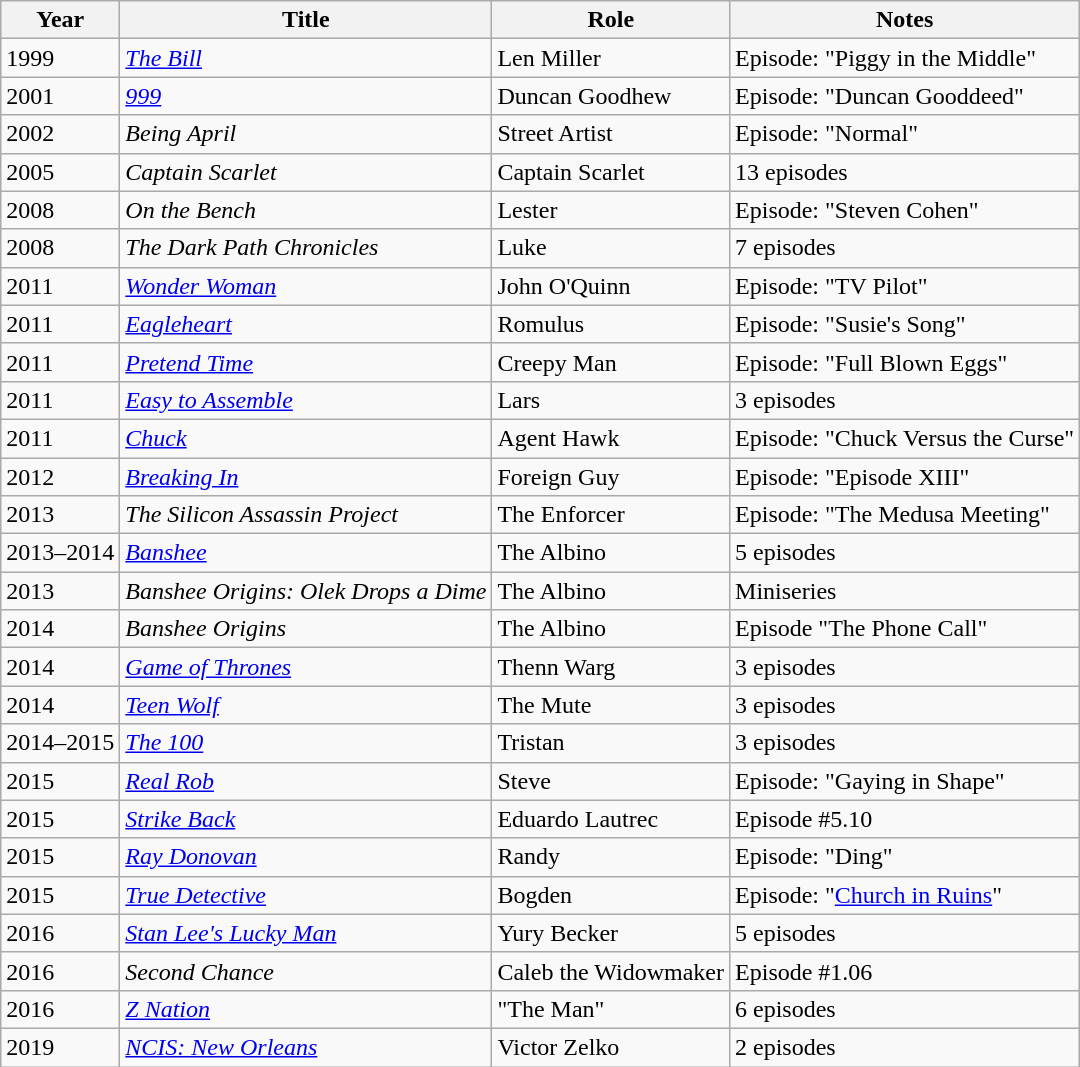<table class="wikitable sortable">
<tr>
<th>Year</th>
<th>Title</th>
<th>Role</th>
<th class="unsortable">Notes</th>
</tr>
<tr>
<td>1999</td>
<td><em><a href='#'>The Bill</a></em></td>
<td>Len Miller</td>
<td>Episode: "Piggy in the Middle"</td>
</tr>
<tr>
<td>2001</td>
<td><em><a href='#'>999</a></em></td>
<td>Duncan Goodhew</td>
<td>Episode: "Duncan Gooddeed"</td>
</tr>
<tr>
<td>2002</td>
<td><em>Being April</em></td>
<td>Street Artist</td>
<td>Episode: "Normal"</td>
</tr>
<tr>
<td>2005</td>
<td><em>Captain Scarlet</em></td>
<td>Captain Scarlet</td>
<td>13 episodes</td>
</tr>
<tr>
<td>2008</td>
<td><em>On the Bench</em></td>
<td>Lester</td>
<td>Episode: "Steven Cohen"</td>
</tr>
<tr>
<td>2008</td>
<td><em>The Dark Path Chronicles</em></td>
<td>Luke</td>
<td>7 episodes</td>
</tr>
<tr>
<td>2011</td>
<td><em><a href='#'>Wonder Woman</a></em></td>
<td>John O'Quinn</td>
<td>Episode: "TV Pilot"</td>
</tr>
<tr>
<td>2011</td>
<td><em><a href='#'>Eagleheart</a></em></td>
<td>Romulus</td>
<td>Episode: "Susie's Song"</td>
</tr>
<tr>
<td>2011</td>
<td><em><a href='#'>Pretend Time</a></em></td>
<td>Creepy Man</td>
<td>Episode: "Full Blown Eggs"</td>
</tr>
<tr>
<td>2011</td>
<td><em><a href='#'>Easy to Assemble</a></em></td>
<td>Lars</td>
<td>3 episodes</td>
</tr>
<tr>
<td>2011</td>
<td><em><a href='#'>Chuck</a></em></td>
<td>Agent Hawk</td>
<td>Episode: "Chuck Versus the Curse"</td>
</tr>
<tr>
<td>2012</td>
<td><em><a href='#'>Breaking In</a></em></td>
<td>Foreign Guy</td>
<td>Episode: "Episode XIII"</td>
</tr>
<tr>
<td>2013</td>
<td><em>The Silicon Assassin Project</em></td>
<td>The Enforcer</td>
<td>Episode: "The Medusa Meeting"</td>
</tr>
<tr>
<td>2013–2014</td>
<td><em><a href='#'>Banshee</a></em></td>
<td>The Albino</td>
<td>5 episodes</td>
</tr>
<tr>
<td>2013</td>
<td><em>Banshee Origins: Olek Drops a Dime</em></td>
<td>The Albino</td>
<td>Miniseries</td>
</tr>
<tr>
<td>2014</td>
<td><em>Banshee Origins</em></td>
<td>The Albino</td>
<td>Episode "The Phone Call"</td>
</tr>
<tr>
<td>2014</td>
<td><em><a href='#'>Game of Thrones</a></em></td>
<td>Thenn Warg</td>
<td>3 episodes</td>
</tr>
<tr>
<td>2014</td>
<td><em><a href='#'>Teen Wolf</a></em></td>
<td>The Mute</td>
<td>3 episodes</td>
</tr>
<tr>
<td>2014–2015</td>
<td><em><a href='#'>The 100</a></em></td>
<td>Tristan</td>
<td>3 episodes</td>
</tr>
<tr>
<td>2015</td>
<td><em><a href='#'>Real Rob</a></em></td>
<td>Steve</td>
<td>Episode: "Gaying in Shape"</td>
</tr>
<tr>
<td>2015</td>
<td><em><a href='#'>Strike Back</a></em></td>
<td>Eduardo Lautrec</td>
<td>Episode #5.10</td>
</tr>
<tr>
<td>2015</td>
<td><em><a href='#'>Ray Donovan</a></em></td>
<td>Randy</td>
<td>Episode: "Ding"</td>
</tr>
<tr>
<td>2015</td>
<td><em><a href='#'>True Detective</a></em></td>
<td>Bogden</td>
<td>Episode: "<a href='#'>Church in Ruins</a>"</td>
</tr>
<tr>
<td>2016</td>
<td><em><a href='#'>Stan Lee's Lucky Man</a></em></td>
<td>Yury Becker</td>
<td>5 episodes</td>
</tr>
<tr>
<td>2016</td>
<td><em>Second Chance</em></td>
<td>Caleb the Widowmaker</td>
<td>Episode #1.06</td>
</tr>
<tr>
<td>2016</td>
<td><em><a href='#'>Z Nation</a></em></td>
<td>"The Man"</td>
<td>6 episodes</td>
</tr>
<tr>
<td>2019</td>
<td><em><a href='#'>NCIS: New Orleans</a></em></td>
<td>Victor Zelko</td>
<td>2 episodes</td>
</tr>
</table>
